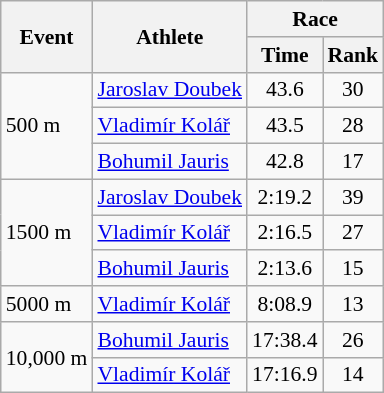<table class="wikitable" border="1" style="font-size:90%">
<tr>
<th rowspan=2>Event</th>
<th rowspan=2>Athlete</th>
<th colspan=2>Race</th>
</tr>
<tr>
<th>Time</th>
<th>Rank</th>
</tr>
<tr>
<td rowspan=3>500 m</td>
<td><a href='#'>Jaroslav Doubek</a></td>
<td align=center>43.6</td>
<td align=center>30</td>
</tr>
<tr>
<td><a href='#'>Vladimír Kolář</a></td>
<td align=center>43.5</td>
<td align=center>28</td>
</tr>
<tr>
<td><a href='#'>Bohumil Jauris</a></td>
<td align=center>42.8</td>
<td align=center>17</td>
</tr>
<tr>
<td rowspan=3>1500 m</td>
<td><a href='#'>Jaroslav Doubek</a></td>
<td align=center>2:19.2</td>
<td align=center>39</td>
</tr>
<tr>
<td><a href='#'>Vladimír Kolář</a></td>
<td align=center>2:16.5</td>
<td align=center>27</td>
</tr>
<tr>
<td><a href='#'>Bohumil Jauris</a></td>
<td align=center>2:13.6</td>
<td align=center>15</td>
</tr>
<tr>
<td>5000 m</td>
<td><a href='#'>Vladimír Kolář</a></td>
<td align=center>8:08.9</td>
<td align=center>13</td>
</tr>
<tr>
<td rowspan=2>10,000 m</td>
<td><a href='#'>Bohumil Jauris</a></td>
<td align=center>17:38.4</td>
<td align=center>26</td>
</tr>
<tr>
<td><a href='#'>Vladimír Kolář</a></td>
<td align=center>17:16.9</td>
<td align=center>14</td>
</tr>
</table>
